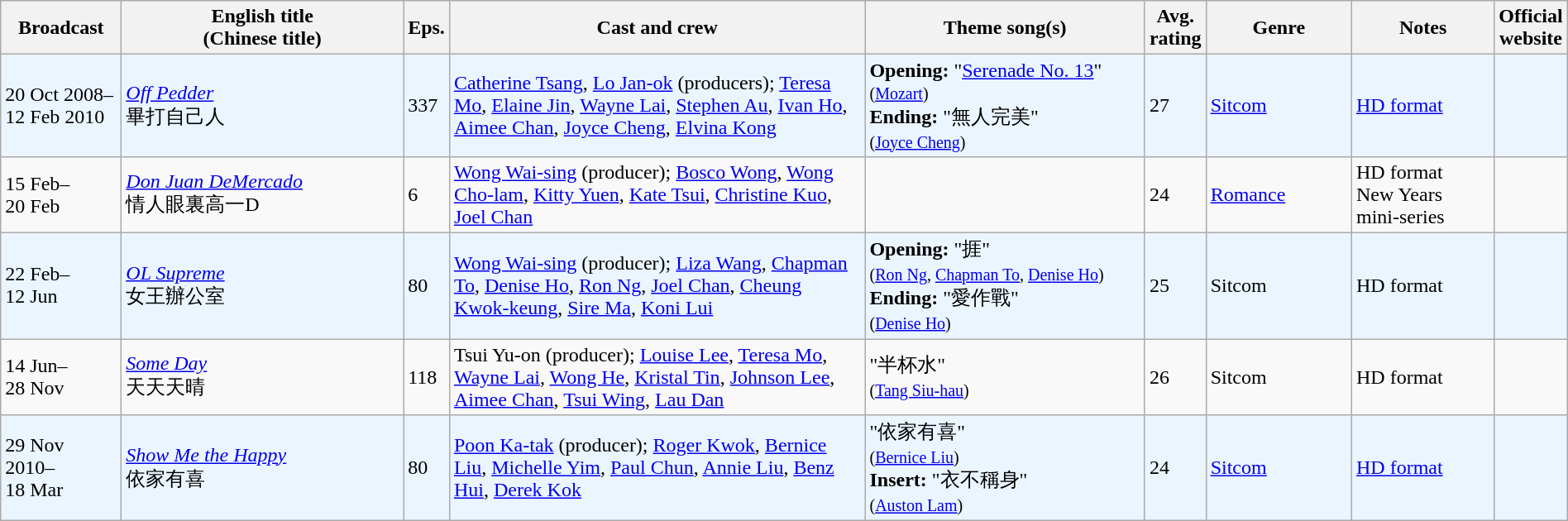<table class="wikitable" width="100%" style="text-align: left">
<tr>
<th align=center width=8% bgcolor="silver">Broadcast</th>
<th align=center width=20% bgcolor="silver">English title <br> (Chinese title)</th>
<th align=center width=1% bgcolor="silver">Eps.</th>
<th align=center width=30% bgcolor="silver">Cast and crew</th>
<th align=center width=20% bgcolor="silver">Theme song(s)</th>
<th align=center width=1% bgcolor="silver">Avg. rating</th>
<th align=center width=10% bgcolor="silver">Genre</th>
<th align=center width=15% bgcolor="silver">Notes</th>
<th align=center width=1% bgcolor="silver">Official website</th>
</tr>
<tr ---- bgcolor="#ebf5ff">
<td>20 Oct 2008–<br>12 Feb 2010</td>
<td><em><a href='#'>Off Pedder</a></em><br>畢打自己人</td>
<td>337</td>
<td><a href='#'>Catherine Tsang</a>, <a href='#'>Lo Jan-ok</a> (producers); <a href='#'>Teresa Mo</a>, <a href='#'>Elaine Jin</a>, <a href='#'>Wayne Lai</a>, <a href='#'>Stephen Au</a>, <a href='#'>Ivan Ho</a>, <a href='#'>Aimee Chan</a>, <a href='#'>Joyce Cheng</a>, <a href='#'>Elvina Kong</a></td>
<td><strong>Opening:</strong> "<a href='#'>Serenade No. 13</a>"<br><small>(<a href='#'>Mozart</a>)</small><br><strong>Ending:</strong> "無人完美"<br><small>(<a href='#'>Joyce Cheng</a>)</small></td>
<td>27</td>
<td><a href='#'>Sitcom</a></td>
<td><a href='#'>HD format</a></td>
<td></td>
</tr>
<tr>
<td>15 Feb–<br>20 Feb</td>
<td><em><a href='#'>Don Juan DeMercado</a></em><br>情人眼裏高一D</td>
<td>6</td>
<td><a href='#'>Wong Wai-sing</a> (producer); <a href='#'>Bosco Wong</a>, <a href='#'>Wong Cho-lam</a>, <a href='#'>Kitty Yuen</a>, <a href='#'>Kate Tsui</a>, <a href='#'>Christine Kuo</a>, <a href='#'>Joel Chan</a></td>
<td></td>
<td>24</td>
<td><a href='#'>Romance</a></td>
<td>HD format<br>New Years mini-series</td>
<td></td>
</tr>
<tr ---- bgcolor="#ebf5ff">
<td>22 Feb–<br>12 Jun</td>
<td><em><a href='#'>OL Supreme</a></em><br>女王辦公室</td>
<td>80</td>
<td><a href='#'>Wong Wai-sing</a> (producer); <a href='#'>Liza Wang</a>, <a href='#'>Chapman To</a>, <a href='#'>Denise Ho</a>, <a href='#'>Ron Ng</a>, <a href='#'>Joel Chan</a>, <a href='#'>Cheung Kwok-keung</a>, <a href='#'>Sire Ma</a>, <a href='#'>Koni Lui</a></td>
<td><strong>Opening:</strong> "捱" <br><small>(<a href='#'>Ron Ng</a>, <a href='#'>Chapman To</a>, <a href='#'>Denise Ho</a>)</small><br><strong>Ending:</strong> "愛作戰" <br><small>(<a href='#'>Denise Ho</a>)</small></td>
<td>25</td>
<td>Sitcom</td>
<td>HD format</td>
<td></td>
</tr>
<tr>
<td>14 Jun–<br>28 Nov</td>
<td><em><a href='#'>Some Day</a></em> <br> 天天天晴</td>
<td>118</td>
<td>Tsui Yu-on (producer); <a href='#'>Louise Lee</a>, <a href='#'>Teresa Mo</a>, <a href='#'>Wayne Lai</a>, <a href='#'>Wong He</a>, <a href='#'>Kristal Tin</a>, <a href='#'>Johnson Lee</a>, <a href='#'>Aimee Chan</a>, <a href='#'>Tsui Wing</a>, <a href='#'>Lau Dan</a></td>
<td>"半杯水" <br><small>(<a href='#'>Tang Siu-hau</a>)</small></td>
<td>26</td>
<td>Sitcom</td>
<td>HD format</td>
<td></td>
</tr>
<tr ---- bgcolor="#ebf5ff">
<td>29 Nov 2010–<br>18 Mar</td>
<td><em><a href='#'>Show Me the Happy</a></em><br>依家有喜</td>
<td>80</td>
<td><a href='#'>Poon Ka-tak</a> (producer); <a href='#'>Roger Kwok</a>, <a href='#'>Bernice Liu</a>, <a href='#'>Michelle Yim</a>, <a href='#'>Paul Chun</a>, <a href='#'>Annie Liu</a>, <a href='#'>Benz Hui</a>, <a href='#'>Derek Kok</a></td>
<td>"依家有喜"<br><small>(<a href='#'>Bernice Liu</a>)</small><br><strong>Insert:</strong> "衣不稱身"<br><small>(<a href='#'>Auston Lam</a>)</small></td>
<td>24</td>
<td><a href='#'>Sitcom</a></td>
<td><a href='#'>HD format</a></td>
<td></td>
</tr>
</table>
